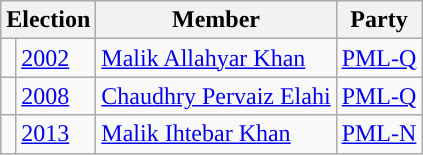<table class="wikitable">
<tr>
<th colspan="2">Election</th>
<th>Member</th>
<th>Party</th>
</tr>
<tr>
<td style="background-color: "></td>
<td><a href='#'>2002</a></td>
<td><a href='#'>Malik Allahyar Khan</a></td>
<td><a href='#'>PML-Q</a></td>
</tr>
<tr>
<td style="background-color: "></td>
<td><a href='#'>2008</a></td>
<td><a href='#'>Chaudhry Pervaiz Elahi</a></td>
<td><a href='#'>PML-Q</a></td>
</tr>
<tr>
<td style="background-color: "></td>
<td><a href='#'>2013</a></td>
<td><a href='#'>Malik Ihtebar Khan</a></td>
<td><a href='#'>PML-N</a></td>
</tr>
</table>
